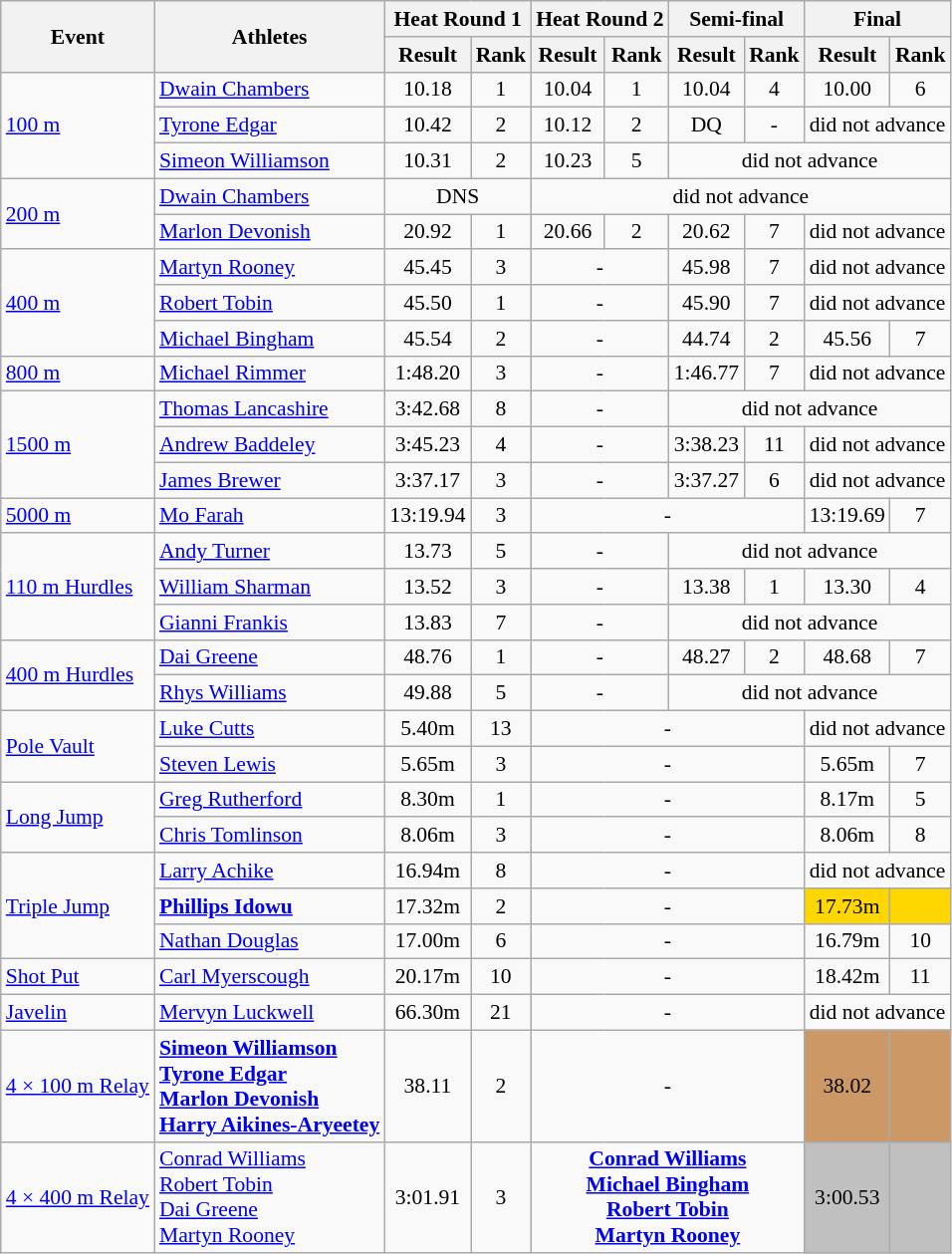<table class="wikitable" border="1" style="font-size:90%">
<tr>
<th rowspan="2">Event</th>
<th rowspan="2">Athletes</th>
<th colspan="2">Heat Round 1</th>
<th colspan="2">Heat Round 2</th>
<th colspan="2">Semi-final</th>
<th colspan="2">Final</th>
</tr>
<tr>
<th>Result</th>
<th>Rank</th>
<th>Result</th>
<th>Rank</th>
<th>Result</th>
<th>Rank</th>
<th>Result</th>
<th>Rank</th>
</tr>
<tr>
<td rowspan="3"><a href='#'>100 m</a></td>
<td><a href='#'>Dwain Chambers</a></td>
<td align=center>10.18</td>
<td align=center>1</td>
<td align=center>10.04</td>
<td align=center>1</td>
<td align=center>10.04</td>
<td align=center>4</td>
<td align=center>10.00</td>
<td align=center>6</td>
</tr>
<tr>
<td><a href='#'>Tyrone Edgar</a></td>
<td align=center>10.42</td>
<td align=center>2</td>
<td align=center>10.12</td>
<td align=center>2</td>
<td align=center>DQ</td>
<td align=center>-</td>
<td align=center colspan="2">did not advance</td>
</tr>
<tr>
<td><a href='#'>Simeon Williamson</a></td>
<td align=center>10.31</td>
<td align=center>2</td>
<td align=center>10.23</td>
<td align=center>5</td>
<td align=center colspan="4">did not advance</td>
</tr>
<tr>
<td rowspan="2"><a href='#'>200 m</a></td>
<td><a href='#'>Dwain Chambers</a></td>
<td align=center colspan="2">DNS</td>
<td align=center colspan="6">did not advance</td>
</tr>
<tr>
<td><a href='#'>Marlon Devonish</a></td>
<td align=center>20.92</td>
<td align=center>1</td>
<td align=center>20.66</td>
<td align=center>2</td>
<td align=center>20.62</td>
<td align=center>7</td>
<td align=center colspan="2">did not advance</td>
</tr>
<tr>
<td rowspan="3"><a href='#'>400 m</a></td>
<td><a href='#'>Martyn Rooney</a></td>
<td align=center>45.45</td>
<td align=center>3</td>
<td align=center colspan="2">-</td>
<td align=center>45.98</td>
<td align=center>7</td>
<td align=center colspan="2">did not advance</td>
</tr>
<tr>
<td><a href='#'>Robert Tobin</a></td>
<td align=center>45.50</td>
<td align=center>1</td>
<td align=center colspan="2">-</td>
<td align=center>45.90</td>
<td align=center>7</td>
<td align=center colspan="2">did not advance</td>
</tr>
<tr>
<td><a href='#'>Michael Bingham</a></td>
<td align=center>45.54</td>
<td align=center>2</td>
<td align=center colspan="2">-</td>
<td align=center>44.74</td>
<td align=center>2</td>
<td align=center>45.56</td>
<td align=center>7</td>
</tr>
<tr>
<td><a href='#'>800 m</a></td>
<td><a href='#'>Michael Rimmer</a></td>
<td align=center>1:48.20</td>
<td align=center>3</td>
<td align=center colspan="2">-</td>
<td align=center>1:46.77</td>
<td align=center>7</td>
<td align=center colspan="2">did not advance</td>
</tr>
<tr>
<td rowspan="3"><a href='#'>1500 m</a></td>
<td><a href='#'>Thomas Lancashire</a></td>
<td align=center>3:42.68</td>
<td align=center>8</td>
<td align=center colspan="2">-</td>
<td align=center colspan="4">did not advance</td>
</tr>
<tr>
<td><a href='#'>Andrew Baddeley</a></td>
<td align=center>3:45.23</td>
<td align=center>4</td>
<td align=center colspan="2">-</td>
<td align=center>3:38.23</td>
<td align=center>11</td>
<td align=center colspan="2">did not advance</td>
</tr>
<tr>
<td><a href='#'>James Brewer</a></td>
<td align=center>3:37.17</td>
<td align=center>3</td>
<td align=center colspan="2">-</td>
<td align=center>3:37.27</td>
<td align=center>6</td>
<td align=center colspan="2">did not advance</td>
</tr>
<tr>
<td><a href='#'>5000 m</a></td>
<td><a href='#'>Mo Farah</a></td>
<td align=center>13:19.94</td>
<td align=center>3</td>
<td align=center colspan="4">-</td>
<td align=center>13:19.69</td>
<td align=center>7</td>
</tr>
<tr>
<td rowspan="3"><a href='#'>110 m Hurdles</a></td>
<td><a href='#'>Andy Turner</a></td>
<td align=center>13.73</td>
<td align=center>5</td>
<td align=center colspan="2">-</td>
<td align=center colspan="4">did not advance</td>
</tr>
<tr>
<td><a href='#'>William Sharman</a></td>
<td align=center>13.52</td>
<td align=center>3</td>
<td align=center colspan="2">-</td>
<td align=center>13.38</td>
<td align=center>1</td>
<td align=center>13.30</td>
<td align=center>4</td>
</tr>
<tr>
<td><a href='#'>Gianni Frankis</a></td>
<td align=center>13.83</td>
<td align=center>7</td>
<td align=center colspan="2">-</td>
<td align=center colspan="4">did not advance</td>
</tr>
<tr>
<td rowspan="2"><a href='#'>400 m Hurdles</a></td>
<td><a href='#'>Dai Greene</a></td>
<td align=center>48.76</td>
<td align=center>1</td>
<td align=center colspan="2">-</td>
<td align=center>48.27</td>
<td align=center>2</td>
<td align=center>48.68</td>
<td align=center>7</td>
</tr>
<tr>
<td><a href='#'>Rhys Williams</a></td>
<td align=center>49.88</td>
<td align=center>5</td>
<td align=center colspan="2">-</td>
<td align=center colspan="4">did not advance</td>
</tr>
<tr>
<td rowspan="2"><a href='#'>Pole Vault</a></td>
<td><a href='#'>Luke Cutts</a></td>
<td align=center>5.40m</td>
<td align=center>13</td>
<td align=center colspan="4">-</td>
<td align=center colspan="2">did not advance</td>
</tr>
<tr>
<td><a href='#'>Steven Lewis</a></td>
<td align=center>5.65m</td>
<td align=center>3</td>
<td align=center colspan="4">-</td>
<td align=center>5.65m</td>
<td align=center>7</td>
</tr>
<tr>
<td rowspan="2"><a href='#'>Long Jump</a></td>
<td><a href='#'>Greg Rutherford</a></td>
<td align=center>8.30m</td>
<td align=center>1</td>
<td align=center colspan="4">-</td>
<td align=center>8.17m</td>
<td align=center>5</td>
</tr>
<tr>
<td><a href='#'>Chris Tomlinson</a></td>
<td align=center>8.06m</td>
<td align=center>3</td>
<td align=center colspan="4">-</td>
<td align=center>8.06m</td>
<td align=center>8</td>
</tr>
<tr>
<td rowspan="3"><a href='#'>Triple Jump</a></td>
<td><a href='#'>Larry Achike</a></td>
<td align=center>16.94m</td>
<td align=center>8</td>
<td align=center colspan="4">-</td>
<td align=center colspan="4">did not advance</td>
</tr>
<tr>
<td><strong><a href='#'>Phillips Idowu</a></strong></td>
<td align=center>17.32m</td>
<td align=center>2</td>
<td align=center colspan="4">-</td>
<td align="center" bgcolor=gold>17.73m</td>
<td align="center" bgcolor=gold></td>
</tr>
<tr>
<td><a href='#'>Nathan Douglas</a></td>
<td align=center>17.00m</td>
<td align=center>6</td>
<td align=center colspan="4">-</td>
<td align=center>16.79m</td>
<td align=center>10</td>
</tr>
<tr>
<td><a href='#'>Shot Put</a></td>
<td><a href='#'>Carl Myerscough</a></td>
<td align=center>20.17m</td>
<td align=center>10</td>
<td align=center colspan="4">-</td>
<td align=center>18.42m</td>
<td align=center>11</td>
</tr>
<tr>
<td><a href='#'>Javelin</a></td>
<td><a href='#'>Mervyn Luckwell</a></td>
<td align=center>66.30m</td>
<td align=center>21</td>
<td align=center colspan="4">-</td>
<td align=center colspan="4">did not advance</td>
</tr>
<tr>
<td><a href='#'>4 × 100 m Relay</a></td>
<td><strong><a href='#'>Simeon Williamson</a><br><a href='#'>Tyrone Edgar</a><br><a href='#'>Marlon Devonish</a><br><a href='#'>Harry Aikines-Aryeetey</a></strong></td>
<td align=center>38.11</td>
<td align=center>2</td>
<td align=center colspan="4">-</td>
<td align="center" bgcolor=CC9966>38.02</td>
<td align="center" bgcolor=CC9966></td>
</tr>
<tr>
<td><a href='#'>4 × 400 m Relay</a></td>
<td><a href='#'>Conrad Williams</a><br><a href='#'>Robert Tobin</a><br><a href='#'>Dai Greene</a><br><a href='#'>Martyn Rooney</a></td>
<td align=center>3:01.91</td>
<td align=center>3</td>
<td align=center colspan="4"><strong><a href='#'>Conrad Williams</a><br><a href='#'>Michael Bingham</a><br><a href='#'>Robert Tobin</a><br><a href='#'>Martyn Rooney</a></strong></td>
<td align="center" bgcolor=silver>3:00.53</td>
<td align="center" bgcolor=silver></td>
</tr>
</table>
